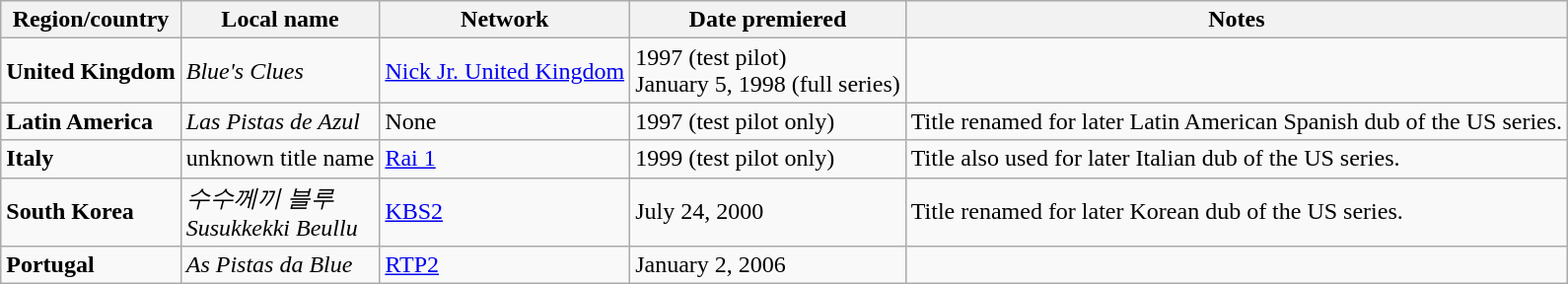<table class="wikitable">
<tr>
<th>Region/country</th>
<th>Local name</th>
<th>Network</th>
<th>Date premiered</th>
<th>Notes</th>
</tr>
<tr>
<td><strong>United Kingdom</strong></td>
<td><em>Blue's Clues</em></td>
<td><a href='#'>Nick Jr. United Kingdom</a></td>
<td>1997 (test pilot)<br>January 5, 1998 (full series)</td>
<td></td>
</tr>
<tr>
<td><strong>Latin America</strong></td>
<td><em>Las Pistas de Azul</em></td>
<td>None</td>
<td>1997 (test pilot only)</td>
<td>Title renamed for later Latin American Spanish dub of the US series.</td>
</tr>
<tr>
<td><strong>Italy</strong></td>
<td>unknown title name</td>
<td><a href='#'>Rai 1</a></td>
<td>1999 (test pilot only)</td>
<td>Title also used for later Italian dub of the US series.</td>
</tr>
<tr>
<td><strong>South Korea</strong></td>
<td><em>수수께끼 블루<br>Susukkekki Beullu</em></td>
<td><a href='#'>KBS2</a></td>
<td>July 24, 2000</td>
<td>Title renamed for later Korean dub of the US series.</td>
</tr>
<tr>
<td><strong>Portugal</strong></td>
<td><em>As Pistas da Blue</em></td>
<td><a href='#'>RTP2</a></td>
<td>January 2, 2006</td>
<td></td>
</tr>
</table>
